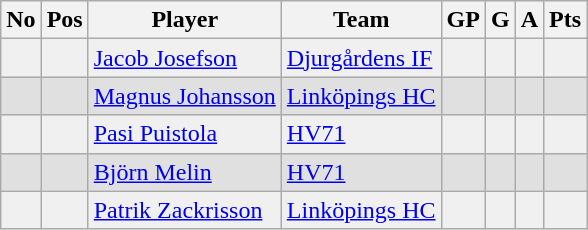<table class="wikitable sortable">
<tr>
<th>No</th>
<th>Pos</th>
<th>Player</th>
<th>Team</th>
<th>GP</th>
<th>G</th>
<th>A</th>
<th>Pts</th>
</tr>
<tr bgcolor="#f0f0f0">
<td></td>
<td></td>
<td> <a href='#'>Jacob Josefson</a></td>
<td><a href='#'>Djurgårdens IF</a></td>
<td></td>
<td></td>
<td></td>
<td></td>
</tr>
<tr bgcolor="#e0e0e0">
<td></td>
<td></td>
<td> <a href='#'>Magnus Johansson</a></td>
<td><a href='#'>Linköpings HC</a></td>
<td></td>
<td></td>
<td></td>
<td></td>
</tr>
<tr bgcolor="#f0f0f0"">
<td></td>
<td></td>
<td> <a href='#'>Pasi Puistola</a></td>
<td><a href='#'>HV71</a></td>
<td></td>
<td></td>
<td></td>
<td></td>
</tr>
<tr bgcolor="#e0e0e0">
<td></td>
<td></td>
<td> <a href='#'>Björn Melin</a></td>
<td><a href='#'>HV71</a></td>
<td></td>
<td></td>
<td></td>
<td></td>
</tr>
<tr bgcolor="#f0f0f0"">
<td></td>
<td></td>
<td> <a href='#'>Patrik Zackrisson</a></td>
<td><a href='#'>Linköpings HC</a></td>
<td></td>
<td></td>
<td></td>
<td></td>
</tr>
</table>
